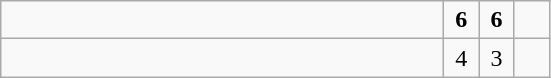<table class="wikitable">
<tr>
<td style="width:18em"><strong></strong></td>
<td align=center style="width:1em"><strong>6</strong></td>
<td align=center style="width:1em"><strong>6</strong></td>
<td align=center style="width:1em"></td>
</tr>
<tr>
<td style="width:18em"></td>
<td align=center style="width:1em">4</td>
<td align=center style="width:1em">3</td>
<td align=center style="width:1em"></td>
</tr>
</table>
